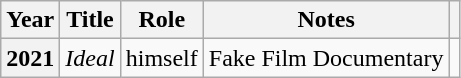<table class="wikitable sortable plainrowheaders">
<tr>
<th scope="col">Year</th>
<th scope="col">Title</th>
<th scope="col">Role</th>
<th scope="col">Notes</th>
<th scope="col" class="unsortable"></th>
</tr>
<tr>
<th scope="row">2021</th>
<td><em>Ideal</em></td>
<td>himself</td>
<td>Fake Film Documentary</td>
<td></td>
</tr>
</table>
